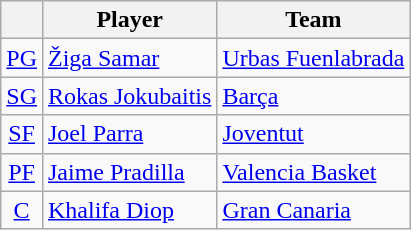<table class="wikitable">
<tr>
<th style="text-align:center;"></th>
<th style="text-align:center;">Player</th>
<th style="text-align:center;">Team</th>
</tr>
<tr>
<td style="text-align:center;"><a href='#'>PG</a></td>
<td> <a href='#'>Žiga Samar</a></td>
<td><a href='#'>Urbas Fuenlabrada</a></td>
</tr>
<tr>
<td style="text-align:center;"><a href='#'>SG</a></td>
<td> <a href='#'>Rokas Jokubaitis</a></td>
<td><a href='#'>Barça</a></td>
</tr>
<tr>
<td style="text-align:center;"><a href='#'>SF</a></td>
<td> <a href='#'>Joel Parra</a></td>
<td><a href='#'>Joventut</a></td>
</tr>
<tr>
<td style="text-align:center;"><a href='#'>PF</a></td>
<td> <a href='#'>Jaime Pradilla</a></td>
<td><a href='#'>Valencia Basket</a></td>
</tr>
<tr>
<td style="text-align:center;"><a href='#'>C</a></td>
<td> <a href='#'>Khalifa Diop</a></td>
<td><a href='#'>Gran Canaria</a></td>
</tr>
</table>
